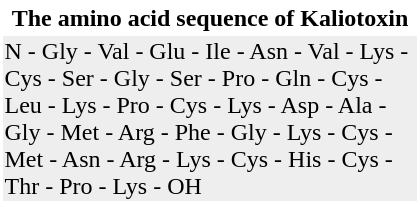<table style="float: right; clear: right; margin: 0 0 0.5em 1em; background: #ffffff;" class="toccolours" border="0" cellpadding="1" align="right" width="280">
<tr>
<th>The amino acid sequence of Kaliotoxin</th>
</tr>
<tr>
<td bgcolor="#eeeeee">N - Gly - Val - Glu - Ile - Asn - Val - Lys - Cys - Ser - Gly - Ser - Pro - Gln - Cys - Leu - Lys - Pro - Cys - Lys - Asp - Ala - Gly - Met - Arg - Phe - Gly - Lys - Cys - Met - Asn - Arg - Lys - Cys - His - Cys - Thr - Pro - Lys - OH</td>
</tr>
<tr>
</tr>
</table>
